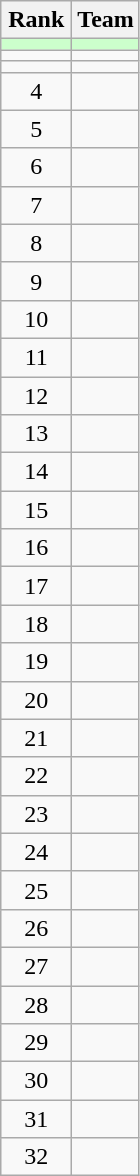<table class="wikitable">
<tr>
<th style="width: 40px;">Rank</th>
<th>Team</th>
</tr>
<tr style="background: #CCFFCC;">
<td style="text-align: center;"></td>
<td></td>
</tr>
<tr>
<td style="text-align: center;"></td>
<td></td>
</tr>
<tr>
<td style="text-align: center;"></td>
<td></td>
</tr>
<tr>
<td style="text-align: center;">4</td>
<td></td>
</tr>
<tr>
<td style="text-align: center;">5</td>
<td></td>
</tr>
<tr>
<td style="text-align: center;">6</td>
<td></td>
</tr>
<tr>
<td style="text-align: center;">7</td>
<td></td>
</tr>
<tr>
<td style="text-align: center;">8</td>
<td></td>
</tr>
<tr>
<td style="text-align: center;">9</td>
<td></td>
</tr>
<tr>
<td style="text-align: center;">10</td>
<td></td>
</tr>
<tr>
<td style="text-align: center;">11</td>
<td></td>
</tr>
<tr>
<td style="text-align: center;">12</td>
<td></td>
</tr>
<tr>
<td style="text-align: center;">13</td>
<td></td>
</tr>
<tr>
<td style="text-align: center;">14</td>
<td></td>
</tr>
<tr>
<td style="text-align: center;">15</td>
<td></td>
</tr>
<tr>
<td style="text-align: center;">16</td>
<td></td>
</tr>
<tr>
<td style="text-align: center;">17</td>
<td></td>
</tr>
<tr>
<td style="text-align: center;">18</td>
<td></td>
</tr>
<tr>
<td style="text-align: center;">19</td>
<td></td>
</tr>
<tr>
<td style="text-align: center;">20</td>
<td></td>
</tr>
<tr>
<td style="text-align: center;">21</td>
<td></td>
</tr>
<tr>
<td style="text-align: center;">22</td>
<td></td>
</tr>
<tr>
<td style="text-align: center;">23</td>
<td></td>
</tr>
<tr>
<td style="text-align: center;">24</td>
<td></td>
</tr>
<tr>
<td style="text-align: center;">25</td>
<td></td>
</tr>
<tr>
<td style="text-align: center;">26</td>
<td></td>
</tr>
<tr>
<td style="text-align: center;">27</td>
<td></td>
</tr>
<tr>
<td style="text-align: center;">28</td>
<td></td>
</tr>
<tr>
<td style="text-align: center;">29</td>
<td></td>
</tr>
<tr>
<td style="text-align: center;">30</td>
<td></td>
</tr>
<tr>
<td style="text-align: center;">31</td>
<td></td>
</tr>
<tr>
<td style="text-align: center;">32</td>
<td></td>
</tr>
</table>
